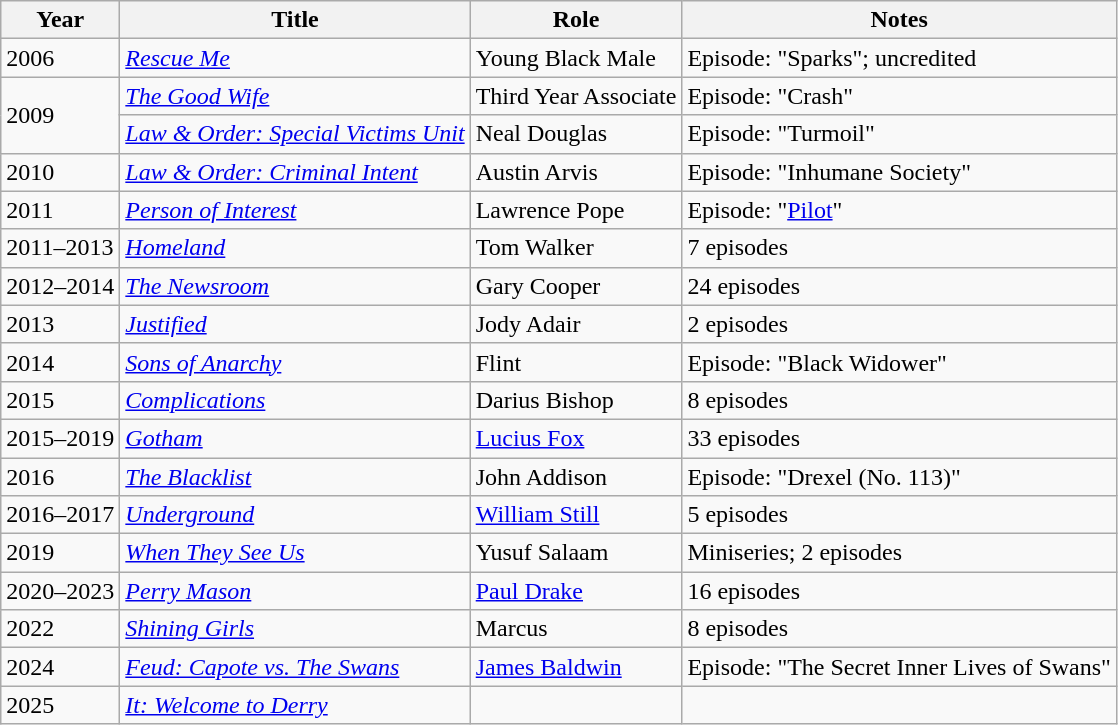<table class="wikitable sortable">
<tr>
<th>Year</th>
<th>Title</th>
<th>Role</th>
<th class="unsortable">Notes</th>
</tr>
<tr>
<td>2006</td>
<td><em><a href='#'>Rescue Me</a></em></td>
<td>Young Black Male</td>
<td>Episode: "Sparks"; uncredited</td>
</tr>
<tr>
<td rowspan="2">2009</td>
<td><em><a href='#'>The Good Wife</a></em></td>
<td>Third Year Associate</td>
<td>Episode: "Crash"</td>
</tr>
<tr>
<td><em><a href='#'>Law & Order: Special Victims Unit</a></em></td>
<td>Neal Douglas</td>
<td>Episode: "Turmoil"</td>
</tr>
<tr>
<td>2010</td>
<td><em><a href='#'>Law & Order: Criminal Intent</a></em></td>
<td>Austin Arvis</td>
<td>Episode: "Inhumane Society"</td>
</tr>
<tr>
<td>2011</td>
<td><em><a href='#'>Person of Interest</a></em></td>
<td>Lawrence Pope</td>
<td>Episode: "<a href='#'>Pilot</a>"</td>
</tr>
<tr>
<td>2011–2013</td>
<td><em><a href='#'>Homeland</a></em></td>
<td>Tom Walker</td>
<td>7 episodes</td>
</tr>
<tr>
<td>2012–2014</td>
<td><em><a href='#'>The Newsroom</a></em></td>
<td>Gary Cooper</td>
<td>24 episodes</td>
</tr>
<tr>
<td>2013</td>
<td><em><a href='#'>Justified</a></em></td>
<td>Jody Adair</td>
<td>2 episodes</td>
</tr>
<tr>
<td>2014</td>
<td><em><a href='#'>Sons of Anarchy</a></em></td>
<td>Flint</td>
<td>Episode: "Black Widower"</td>
</tr>
<tr>
<td>2015</td>
<td><em><a href='#'>Complications</a></em></td>
<td>Darius Bishop</td>
<td>8 episodes</td>
</tr>
<tr>
<td>2015–2019</td>
<td><em><a href='#'>Gotham</a></em></td>
<td><a href='#'>Lucius Fox</a></td>
<td>33 episodes</td>
</tr>
<tr>
<td>2016</td>
<td><em><a href='#'>The Blacklist</a></em></td>
<td>John Addison</td>
<td>Episode: "Drexel (No. 113)"</td>
</tr>
<tr>
<td>2016–2017</td>
<td><em><a href='#'>Underground</a></em></td>
<td><a href='#'>William Still</a></td>
<td>5 episodes</td>
</tr>
<tr>
<td>2019</td>
<td><em><a href='#'>When They See Us</a></em></td>
<td>Yusuf Salaam</td>
<td>Miniseries; 2 episodes</td>
</tr>
<tr>
<td>2020–2023</td>
<td><em><a href='#'>Perry Mason</a></em></td>
<td><a href='#'>Paul Drake</a></td>
<td>16 episodes</td>
</tr>
<tr>
<td>2022</td>
<td><em><a href='#'>Shining Girls</a></em></td>
<td>Marcus</td>
<td>8 episodes</td>
</tr>
<tr>
<td>2024</td>
<td><em><a href='#'>Feud: Capote vs. The Swans</a></em></td>
<td><a href='#'>James Baldwin</a></td>
<td>Episode: "The Secret Inner Lives of Swans"</td>
</tr>
<tr>
<td>2025</td>
<td><em><a href='#'>It: Welcome to Derry</a></em></td>
<td></td>
<td></td>
</tr>
</table>
